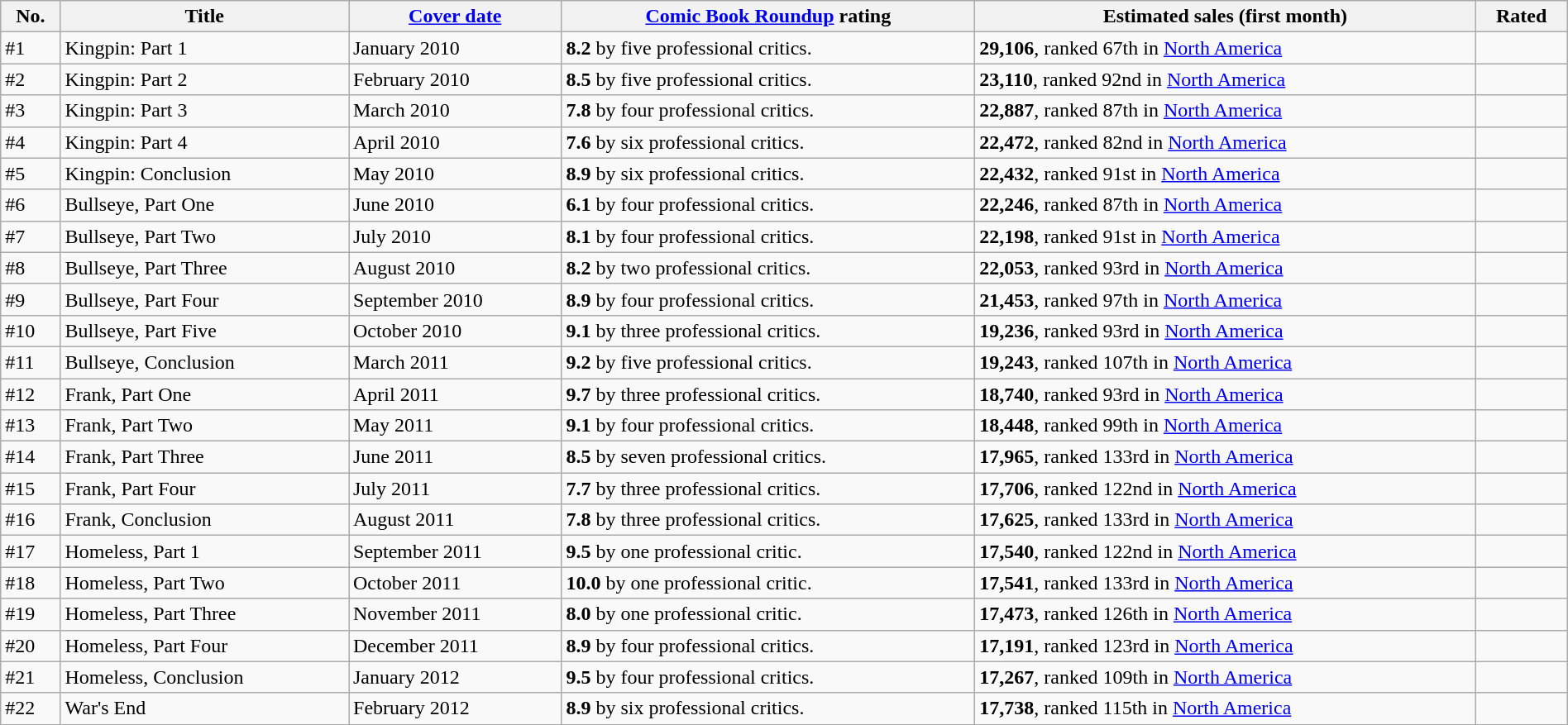<table class="wikitable" width=100%>
<tr>
<th>No.</th>
<th>Title</th>
<th><a href='#'>Cover date</a></th>
<th><a href='#'>Comic Book Roundup</a> rating</th>
<th>Estimated sales (first month)</th>
<th>Rated</th>
</tr>
<tr>
<td>#1</td>
<td>Kingpin: Part 1</td>
<td>January 2010</td>
<td><strong>8.2</strong> by five professional critics.</td>
<td><strong>29,106</strong>, ranked 67th in <a href='#'>North America</a></td>
<td></td>
</tr>
<tr>
<td>#2</td>
<td>Kingpin: Part 2</td>
<td>February 2010</td>
<td><strong>8.5</strong> by five professional critics.</td>
<td><strong>23,110</strong>, ranked 92nd in <a href='#'>North America</a></td>
<td></td>
</tr>
<tr>
<td>#3</td>
<td>Kingpin: Part 3</td>
<td>March 2010</td>
<td><strong>7.8</strong> by four professional critics.</td>
<td><strong>22,887</strong>, ranked 87th in <a href='#'>North America</a></td>
<td></td>
</tr>
<tr>
<td>#4</td>
<td>Kingpin: Part 4</td>
<td>April 2010</td>
<td><strong>7.6</strong> by six professional critics.</td>
<td><strong>22,472</strong>, ranked 82nd in <a href='#'>North America</a></td>
<td></td>
</tr>
<tr>
<td>#5</td>
<td>Kingpin: Conclusion</td>
<td>May 2010</td>
<td><strong>8.9</strong> by six professional critics.</td>
<td><strong>22,432</strong>, ranked 91st in <a href='#'>North America</a></td>
<td></td>
</tr>
<tr>
<td>#6</td>
<td>Bullseye, Part One</td>
<td>June 2010</td>
<td><strong>6.1</strong> by four professional critics.</td>
<td><strong>22,246</strong>, ranked 87th in <a href='#'>North America</a></td>
<td></td>
</tr>
<tr>
<td>#7</td>
<td>Bullseye, Part Two</td>
<td>July 2010</td>
<td><strong>8.1</strong> by four professional critics.</td>
<td><strong>22,198</strong>, ranked 91st in <a href='#'>North America</a></td>
<td></td>
</tr>
<tr>
<td>#8</td>
<td>Bullseye, Part Three</td>
<td>August 2010</td>
<td><strong>8.2</strong> by two professional critics.</td>
<td><strong>22,053</strong>, ranked 93rd in <a href='#'>North America</a></td>
<td></td>
</tr>
<tr>
<td>#9</td>
<td>Bullseye, Part Four</td>
<td>September 2010</td>
<td><strong>8.9</strong> by four professional critics.</td>
<td><strong>21,453</strong>, ranked 97th in <a href='#'>North America</a></td>
<td></td>
</tr>
<tr>
<td>#10</td>
<td>Bullseye, Part Five</td>
<td>October 2010</td>
<td><strong>9.1</strong> by three professional critics.</td>
<td><strong>19,236</strong>, ranked 93rd in <a href='#'>North America</a></td>
<td></td>
</tr>
<tr>
<td>#11</td>
<td>Bullseye, Conclusion</td>
<td>March 2011</td>
<td><strong>9.2</strong> by five professional critics.</td>
<td><strong>19,243</strong>, ranked 107th in <a href='#'>North America</a></td>
<td></td>
</tr>
<tr>
<td>#12</td>
<td>Frank, Part One</td>
<td>April 2011</td>
<td><strong>9.7</strong> by three professional critics.</td>
<td><strong>18,740</strong>, ranked 93rd in <a href='#'>North America</a></td>
<td></td>
</tr>
<tr>
<td>#13</td>
<td>Frank, Part Two</td>
<td>May 2011</td>
<td><strong>9.1</strong> by four professional critics.</td>
<td><strong>18,448</strong>, ranked 99th in <a href='#'>North America</a></td>
<td></td>
</tr>
<tr>
<td>#14</td>
<td>Frank, Part Three</td>
<td>June 2011</td>
<td><strong>8.5</strong> by seven professional critics.</td>
<td><strong>17,965</strong>, ranked 133rd in <a href='#'>North America</a></td>
<td></td>
</tr>
<tr>
<td>#15</td>
<td>Frank, Part Four</td>
<td>July 2011</td>
<td><strong>7.7</strong> by three professional critics.</td>
<td><strong>17,706</strong>, ranked 122nd in <a href='#'>North America</a></td>
<td></td>
</tr>
<tr>
<td>#16</td>
<td>Frank, Conclusion</td>
<td>August 2011</td>
<td><strong>7.8</strong> by three professional critics.</td>
<td><strong>17,625</strong>, ranked 133rd in <a href='#'>North America</a></td>
<td></td>
</tr>
<tr>
<td>#17</td>
<td>Homeless, Part 1</td>
<td>September 2011</td>
<td><strong>9.5</strong> by one professional critic.</td>
<td><strong>17,540</strong>, ranked 122nd in <a href='#'>North America</a></td>
<td></td>
</tr>
<tr>
<td>#18</td>
<td>Homeless, Part Two</td>
<td>October 2011</td>
<td><strong>10.0</strong> by one professional critic.</td>
<td><strong>17,541</strong>, ranked 133rd in <a href='#'>North America</a></td>
<td></td>
</tr>
<tr>
<td>#19</td>
<td>Homeless, Part Three</td>
<td>November 2011</td>
<td><strong>8.0</strong> by one professional critic.</td>
<td><strong>17,473</strong>, ranked 126th in <a href='#'>North America</a></td>
<td></td>
</tr>
<tr>
<td>#20</td>
<td>Homeless, Part Four</td>
<td>December 2011</td>
<td><strong>8.9</strong> by four professional critics.</td>
<td><strong>17,191</strong>, ranked 123rd in <a href='#'>North America</a></td>
<td></td>
</tr>
<tr>
<td>#21</td>
<td>Homeless, Conclusion</td>
<td>January 2012</td>
<td><strong>9.5</strong> by four professional critics.</td>
<td><strong>17,267</strong>, ranked 109th in <a href='#'>North America</a></td>
<td></td>
</tr>
<tr>
<td>#22</td>
<td>War's End</td>
<td>February 2012</td>
<td><strong>8.9</strong> by six professional critics.</td>
<td><strong>17,738</strong>, ranked 115th in <a href='#'>North America</a></td>
<td></td>
</tr>
<tr>
</tr>
</table>
